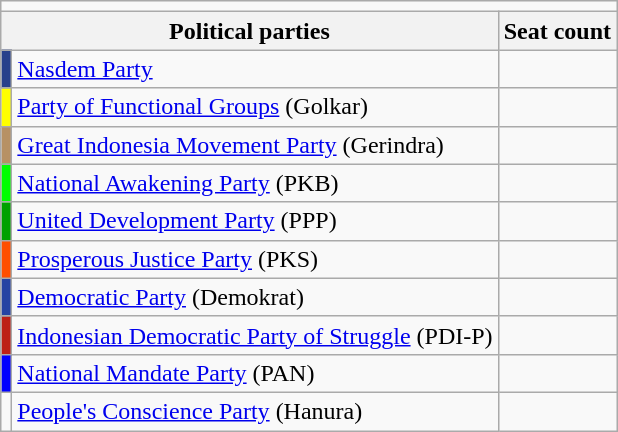<table class="wikitable">
<tr>
<td colspan="4"></td>
</tr>
<tr>
<th colspan="2">Political parties</th>
<th>Seat count</th>
</tr>
<tr>
<td bgcolor=#27408B></td>
<td><a href='#'>Nasdem Party</a></td>
<td></td>
</tr>
<tr>
<td bgcolor=#FFFF00></td>
<td><a href='#'>Party of Functional Groups</a> (Golkar)</td>
<td></td>
</tr>
<tr>
<td bgcolor=#B79164></td>
<td><a href='#'>Great Indonesia Movement Party</a> (Gerindra)</td>
<td></td>
</tr>
<tr>
<td bgcolor=#00FF00></td>
<td><a href='#'>National Awakening Party</a> (PKB)</td>
<td></td>
</tr>
<tr>
<td bgcolor=#00A100></td>
<td><a href='#'>United Development Party</a> (PPP)</td>
<td></td>
</tr>
<tr>
<td bgcolor=#FF4F00></td>
<td><a href='#'>Prosperous Justice Party</a> (PKS)</td>
<td></td>
</tr>
<tr>
<td bgcolor=#2643A3></td>
<td><a href='#'>Democratic Party</a> (Demokrat)</td>
<td></td>
</tr>
<tr>
<td bgcolor=#BD2016></td>
<td><a href='#'>Indonesian Democratic Party of Struggle</a> (PDI-P)</td>
<td></td>
</tr>
<tr>
<td bgcolor=#0000FF></td>
<td><a href='#'>National Mandate Party</a> (PAN)</td>
<td></td>
</tr>
<tr>
<td bgcolor=></td>
<td><a href='#'>People's Conscience Party</a> (Hanura)</td>
<td></td>
</tr>
</table>
